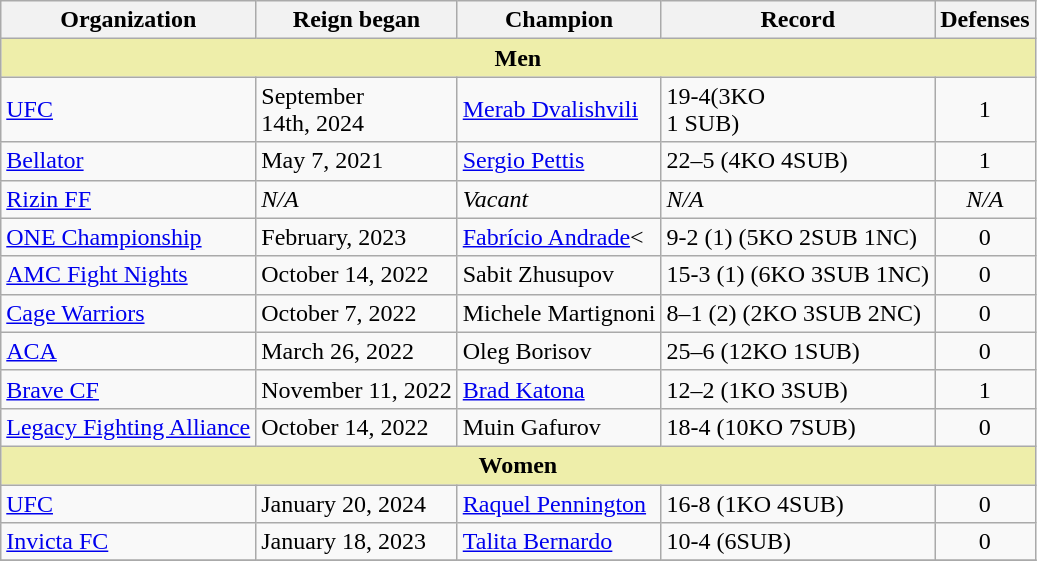<table class="wikitable">
<tr>
<th>Organization</th>
<th>Reign began</th>
<th>Champion</th>
<th>Record</th>
<th>Defenses</th>
</tr>
<tr bgcolor="#eeeeaa">
<td colspan=5 align="center"><strong>Men</strong></td>
</tr>
<tr>
<td><a href='#'>UFC</a></td>
<td>September<br>14th, 2024</td>
<td><a href='#'>Merab        Dvalishvili</a></td>
<td>19-4(3KO<br>1 SUB)</td>
<td align=center>1</td>
</tr>
<tr>
<td><a href='#'>Bellator</a></td>
<td>May 7, 2021</td>
<td><a href='#'>Sergio Pettis</a></td>
<td>22–5 (4KO 4SUB)</td>
<td align=center>1</td>
</tr>
<tr>
<td><a href='#'>Rizin FF</a></td>
<td><em>N/A</em></td>
<td> <em>Vacant</em></td>
<td><em>N/A</em></td>
<td align=center><em>N/A</em></td>
</tr>
<tr>
<td><a href='#'>ONE Championship</a></td>
<td>February, 2023</td>
<td><a href='#'>Fabrício Andrade</a><</td>
<td>9-2 (1) (5KO 2SUB 1NC)</td>
<td align=center>0</td>
</tr>
<tr>
<td><a href='#'>AMC Fight Nights</a></td>
<td>October 14, 2022</td>
<td>Sabit Zhusupov</td>
<td>15-3 (1) (6KO 3SUB 1NC)</td>
<td align=center>0</td>
</tr>
<tr>
<td><a href='#'>Cage Warriors</a></td>
<td>October 7, 2022</td>
<td>Michele Martignoni</td>
<td>8–1 (2) (2KO 3SUB 2NC)</td>
<td align=center>0</td>
</tr>
<tr>
<td><a href='#'>ACA</a></td>
<td>March 26, 2022</td>
<td>Oleg Borisov</td>
<td>25–6 (12KO 1SUB)</td>
<td align=center>0</td>
</tr>
<tr>
<td><a href='#'>Brave CF</a></td>
<td>November 11, 2022</td>
<td><a href='#'>Brad Katona</a></td>
<td>12–2 (1KO 3SUB)</td>
<td align=center>1</td>
</tr>
<tr>
<td><a href='#'>Legacy Fighting Alliance</a></td>
<td>October 14, 2022</td>
<td>Muin Gafurov</td>
<td>18-4 (10KO 7SUB)</td>
<td align=center>0</td>
</tr>
<tr bgcolor="#eeeeaa">
<td colspan=5 align="center"><strong>Women</strong></td>
</tr>
<tr>
<td><a href='#'>UFC</a></td>
<td>January 20, 2024</td>
<td><a href='#'>Raquel Pennington</a></td>
<td>16-8 (1KO 4SUB)</td>
<td align=center>0</td>
</tr>
<tr>
<td><a href='#'>Invicta FC</a></td>
<td>January 18, 2023</td>
<td><a href='#'>Talita Bernardo</a></td>
<td>10-4 (6SUB)</td>
<td align=center>0</td>
</tr>
<tr>
</tr>
</table>
